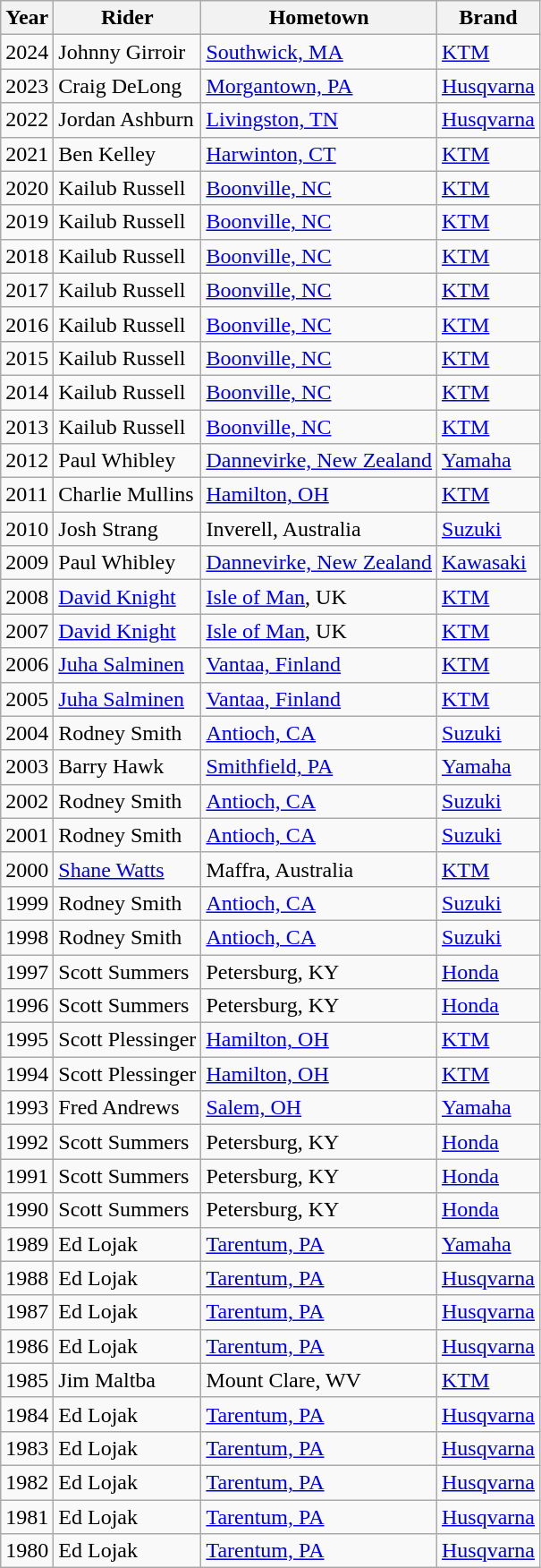<table class="wikitable">
<tr>
<th>Year</th>
<th>Rider</th>
<th>Hometown</th>
<th>Brand</th>
</tr>
<tr>
<td>2024</td>
<td>Johnny Girroir</td>
<td><a href='#'>Southwick, MA</a></td>
<td><a href='#'>KTM</a></td>
</tr>
<tr>
<td>2023</td>
<td>Craig DeLong</td>
<td><a href='#'>Morgantown, PA</a></td>
<td><a href='#'>Husqvarna</a></td>
</tr>
<tr>
<td>2022</td>
<td>Jordan Ashburn</td>
<td><a href='#'>Livingston, TN</a></td>
<td><a href='#'>Husqvarna</a></td>
</tr>
<tr>
<td>2021</td>
<td>Ben Kelley</td>
<td><a href='#'>Harwinton, CT</a></td>
<td><a href='#'>KTM</a></td>
</tr>
<tr>
<td>2020</td>
<td>Kailub Russell</td>
<td><a href='#'>Boonville, NC</a></td>
<td><a href='#'>KTM</a></td>
</tr>
<tr>
<td>2019</td>
<td>Kailub Russell</td>
<td><a href='#'>Boonville, NC</a></td>
<td><a href='#'>KTM</a></td>
</tr>
<tr>
<td>2018</td>
<td>Kailub Russell</td>
<td><a href='#'>Boonville, NC</a></td>
<td><a href='#'>KTM</a></td>
</tr>
<tr>
<td>2017</td>
<td>Kailub Russell</td>
<td><a href='#'>Boonville, NC</a></td>
<td><a href='#'>KTM</a></td>
</tr>
<tr>
<td>2016</td>
<td>Kailub Russell</td>
<td><a href='#'>Boonville, NC</a></td>
<td><a href='#'>KTM</a></td>
</tr>
<tr>
<td>2015</td>
<td>Kailub Russell</td>
<td><a href='#'>Boonville, NC</a></td>
<td><a href='#'>KTM</a></td>
</tr>
<tr>
<td>2014</td>
<td>Kailub Russell</td>
<td><a href='#'>Boonville, NC</a></td>
<td><a href='#'>KTM</a></td>
</tr>
<tr>
<td>2013</td>
<td>Kailub Russell</td>
<td><a href='#'>Boonville, NC</a></td>
<td><a href='#'>KTM</a></td>
</tr>
<tr>
<td>2012</td>
<td>Paul Whibley</td>
<td><a href='#'>Dannevirke, New Zealand</a></td>
<td><a href='#'>Yamaha</a></td>
</tr>
<tr>
<td>2011</td>
<td>Charlie Mullins</td>
<td><a href='#'>Hamilton, OH</a></td>
<td><a href='#'>KTM</a></td>
</tr>
<tr>
<td>2010</td>
<td>Josh Strang</td>
<td>Inverell, Australia</td>
<td><a href='#'>Suzuki</a></td>
</tr>
<tr>
<td>2009</td>
<td>Paul Whibley</td>
<td><a href='#'>Dannevirke, New Zealand</a></td>
<td><a href='#'>Kawasaki</a></td>
</tr>
<tr>
<td>2008</td>
<td><a href='#'>David Knight</a></td>
<td><a href='#'>Isle of Man</a>, UK</td>
<td><a href='#'>KTM</a></td>
</tr>
<tr>
<td>2007</td>
<td><a href='#'>David Knight</a></td>
<td><a href='#'>Isle of Man</a>, UK</td>
<td><a href='#'>KTM</a></td>
</tr>
<tr>
<td>2006</td>
<td><a href='#'>Juha Salminen</a></td>
<td><a href='#'>Vantaa, Finland</a></td>
<td><a href='#'>KTM</a></td>
</tr>
<tr>
<td>2005</td>
<td><a href='#'>Juha Salminen</a></td>
<td><a href='#'>Vantaa, Finland</a></td>
<td><a href='#'>KTM</a></td>
</tr>
<tr>
<td>2004</td>
<td>Rodney Smith</td>
<td><a href='#'>Antioch, CA</a></td>
<td><a href='#'>Suzuki</a></td>
</tr>
<tr>
<td>2003</td>
<td>Barry Hawk</td>
<td><a href='#'>Smithfield, PA</a></td>
<td><a href='#'>Yamaha</a></td>
</tr>
<tr>
<td>2002</td>
<td>Rodney Smith</td>
<td><a href='#'>Antioch, CA</a></td>
<td><a href='#'>Suzuki</a></td>
</tr>
<tr>
<td>2001</td>
<td>Rodney Smith</td>
<td><a href='#'>Antioch, CA</a></td>
<td><a href='#'>Suzuki</a></td>
</tr>
<tr>
<td>2000</td>
<td><a href='#'>Shane Watts</a></td>
<td>Maffra, Australia</td>
<td><a href='#'>KTM</a></td>
</tr>
<tr>
<td>1999</td>
<td>Rodney Smith</td>
<td><a href='#'>Antioch, CA</a></td>
<td><a href='#'>Suzuki</a></td>
</tr>
<tr>
<td>1998</td>
<td>Rodney Smith</td>
<td><a href='#'>Antioch, CA</a></td>
<td><a href='#'>Suzuki</a></td>
</tr>
<tr>
<td>1997</td>
<td>Scott Summers</td>
<td>Petersburg, KY</td>
<td><a href='#'>Honda</a></td>
</tr>
<tr>
<td>1996</td>
<td>Scott Summers</td>
<td>Petersburg, KY</td>
<td><a href='#'>Honda</a></td>
</tr>
<tr>
<td>1995</td>
<td>Scott Plessinger</td>
<td><a href='#'>Hamilton, OH</a></td>
<td><a href='#'>KTM</a></td>
</tr>
<tr>
<td>1994</td>
<td>Scott Plessinger</td>
<td><a href='#'>Hamilton, OH</a></td>
<td><a href='#'>KTM</a></td>
</tr>
<tr>
<td>1993</td>
<td>Fred Andrews</td>
<td><a href='#'>Salem, OH</a></td>
<td><a href='#'>Yamaha</a></td>
</tr>
<tr>
<td>1992</td>
<td>Scott Summers</td>
<td>Petersburg, KY</td>
<td><a href='#'>Honda</a></td>
</tr>
<tr>
<td>1991</td>
<td>Scott Summers</td>
<td>Petersburg, KY</td>
<td><a href='#'>Honda</a></td>
</tr>
<tr>
<td>1990</td>
<td>Scott Summers</td>
<td>Petersburg, KY</td>
<td><a href='#'>Honda</a></td>
</tr>
<tr>
<td>1989</td>
<td>Ed Lojak</td>
<td><a href='#'>Tarentum, PA</a></td>
<td><a href='#'>Yamaha</a></td>
</tr>
<tr>
<td>1988</td>
<td>Ed Lojak</td>
<td><a href='#'>Tarentum, PA</a></td>
<td><a href='#'>Husqvarna</a></td>
</tr>
<tr>
<td>1987</td>
<td>Ed Lojak</td>
<td><a href='#'>Tarentum, PA</a></td>
<td><a href='#'>Husqvarna</a></td>
</tr>
<tr>
<td>1986</td>
<td>Ed Lojak</td>
<td><a href='#'>Tarentum, PA</a></td>
<td><a href='#'>Husqvarna</a></td>
</tr>
<tr>
<td>1985</td>
<td>Jim Maltba</td>
<td>Mount Clare, WV</td>
<td><a href='#'>KTM</a></td>
</tr>
<tr>
<td>1984</td>
<td>Ed Lojak</td>
<td><a href='#'>Tarentum, PA</a></td>
<td><a href='#'>Husqvarna</a></td>
</tr>
<tr>
<td>1983</td>
<td>Ed Lojak</td>
<td><a href='#'>Tarentum, PA</a></td>
<td><a href='#'>Husqvarna</a></td>
</tr>
<tr>
<td>1982</td>
<td>Ed Lojak</td>
<td><a href='#'>Tarentum, PA</a></td>
<td><a href='#'>Husqvarna</a></td>
</tr>
<tr>
<td>1981</td>
<td>Ed Lojak</td>
<td><a href='#'>Tarentum, PA</a></td>
<td><a href='#'>Husqvarna</a></td>
</tr>
<tr>
<td>1980</td>
<td>Ed Lojak</td>
<td><a href='#'>Tarentum, PA</a></td>
<td><a href='#'>Husqvarna</a></td>
</tr>
</table>
